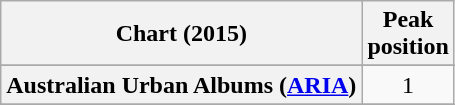<table class="wikitable sortable plainrowheaders">
<tr>
<th>Chart (2015)</th>
<th>Peak<br>position</th>
</tr>
<tr>
</tr>
<tr>
<th scope="row">Australian Urban Albums (<a href='#'>ARIA</a>)</th>
<td style="text-align:center;">1</td>
</tr>
<tr>
</tr>
<tr>
</tr>
<tr>
</tr>
<tr>
</tr>
<tr>
</tr>
<tr>
</tr>
<tr>
</tr>
<tr>
</tr>
<tr>
</tr>
<tr>
</tr>
<tr>
</tr>
<tr>
</tr>
<tr>
</tr>
<tr>
</tr>
<tr>
</tr>
<tr>
</tr>
<tr>
</tr>
<tr>
</tr>
<tr>
</tr>
<tr>
</tr>
<tr>
</tr>
<tr>
</tr>
</table>
